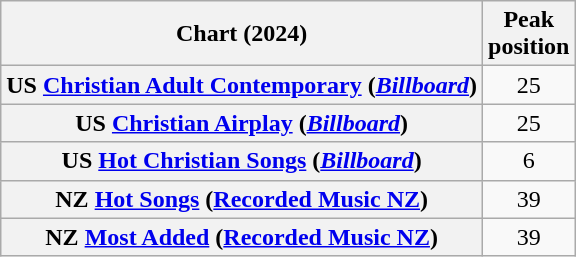<table class="wikitable sortable plainrowheaders" style="text-align:center">
<tr>
<th scope="col">Chart (2024)</th>
<th scope="col">Peak<br>position</th>
</tr>
<tr>
<th scope="row">US <a href='#'>Christian Adult Contemporary</a> (<em><a href='#'>Billboard</a></em>)</th>
<td>25</td>
</tr>
<tr>
<th scope="row">US <a href='#'>Christian Airplay</a> (<em><a href='#'>Billboard</a></em>)</th>
<td>25</td>
</tr>
<tr>
<th scope="row">US <a href='#'>Hot Christian Songs</a> (<em><a href='#'>Billboard</a></em>)</th>
<td>6</td>
</tr>
<tr>
<th scope="row">NZ <a href='#'>Hot Songs</a> (<a href='#'>Recorded Music NZ</a>)</th>
<td>39</td>
</tr>
<tr>
<th scope="row">NZ <a href='#'>Most Added</a> (<a href='#'>Recorded Music NZ</a>)</th>
<td>39</td>
</tr>
</table>
